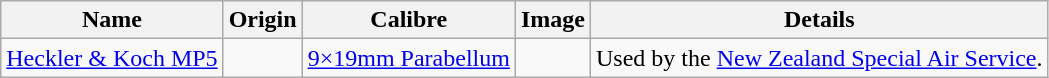<table class="wikitable">
<tr>
<th>Name</th>
<th>Origin</th>
<th>Calibre</th>
<th>Image</th>
<th>Details</th>
</tr>
<tr>
<td><a href='#'>Heckler & Koch MP5</a></td>
<td></td>
<td><a href='#'>9×19mm Parabellum</a></td>
<td></td>
<td>Used by the <a href='#'>New Zealand Special Air Service</a>.</td>
</tr>
</table>
